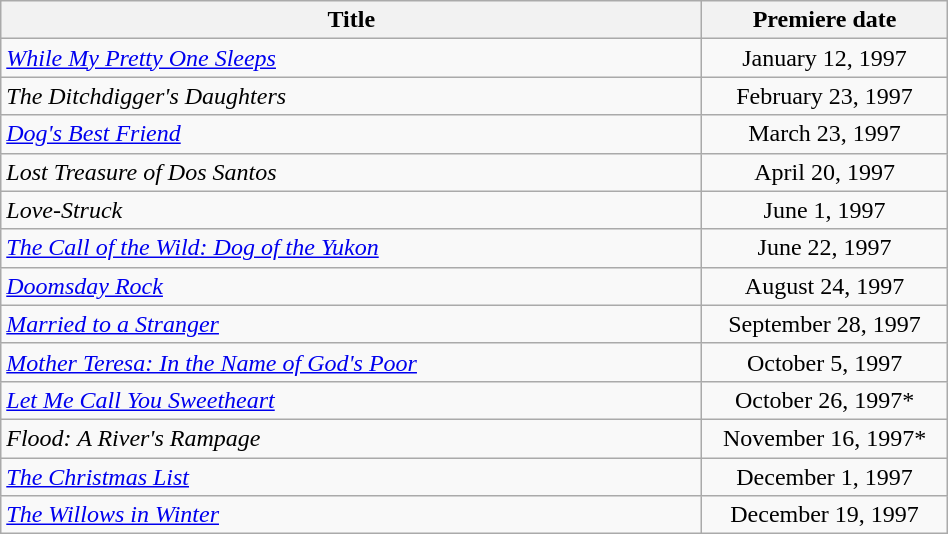<table class="wikitable plainrowheaders sortable" style="width:50%;text-align:center;">
<tr>
<th scope="col" style="width:40%;">Title</th>
<th scope="col" style="width:14%;">Premiere date</th>
</tr>
<tr>
<td scope="row" style="text-align:left;"><em><a href='#'>While My Pretty One Sleeps</a></em></td>
<td>January 12, 1997</td>
</tr>
<tr>
<td scope="row" style="text-align:left;"><em>The Ditchdigger's Daughters</em></td>
<td>February 23, 1997</td>
</tr>
<tr>
<td scope="row" style="text-align:left;"><em><a href='#'>Dog's Best Friend</a></em></td>
<td>March 23, 1997</td>
</tr>
<tr>
<td scope="row" style="text-align:left;"><em>Lost Treasure of Dos Santos</em></td>
<td>April 20, 1997</td>
</tr>
<tr>
<td scope="row" style="text-align:left;"><em>Love-Struck</em></td>
<td>June 1, 1997</td>
</tr>
<tr>
<td scope="row" style="text-align:left;"><em><a href='#'>The Call of the Wild: Dog of the Yukon</a></em></td>
<td>June 22, 1997</td>
</tr>
<tr>
<td scope="row" style="text-align:left;"><em><a href='#'>Doomsday Rock</a></em></td>
<td>August 24, 1997</td>
</tr>
<tr>
<td scope="row" style="text-align:left;"><em><a href='#'>Married to a Stranger</a></em></td>
<td>September 28, 1997</td>
</tr>
<tr>
<td scope="row" style="text-align:left;"><em><a href='#'>Mother Teresa: In the Name of God's Poor</a></em></td>
<td>October 5, 1997</td>
</tr>
<tr>
<td scope="row" style="text-align:left;"><em><a href='#'>Let Me Call You Sweetheart</a></em></td>
<td>October 26, 1997*</td>
</tr>
<tr>
<td scope="row" style="text-align:left;"><em>Flood: A River's Rampage</em></td>
<td>November 16, 1997*</td>
</tr>
<tr>
<td scope="row" style="text-align:left;"><em><a href='#'>The Christmas List</a></em></td>
<td>December 1, 1997</td>
</tr>
<tr>
<td scope="row" style="text-align:left;"><em><a href='#'>The Willows in Winter</a></em></td>
<td>December 19, 1997</td>
</tr>
</table>
